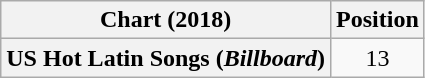<table class="wikitable sortable plainrowheaders" style="text-align:center;">
<tr>
<th scope="col">Chart (2018)</th>
<th scope="col">Position</th>
</tr>
<tr>
<th scope="row">US Hot Latin Songs (<em>Billboard</em>)</th>
<td>13</td>
</tr>
</table>
